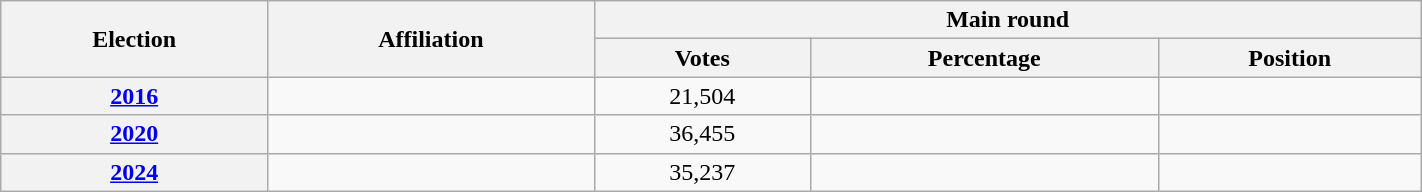<table class=wikitable width=75%>
<tr>
<th rowspan=2>Election</th>
<th rowspan=2>Affiliation</th>
<th colspan=3>Main round</th>
</tr>
<tr>
<th>Votes</th>
<th>Percentage</th>
<th>Position</th>
</tr>
<tr align=center>
<th><a href='#'>2016</a></th>
<td></td>
<td>21,504</td>
<td></td>
<td></td>
</tr>
<tr align=center>
<th><a href='#'>2020</a></th>
<td></td>
<td>36,455</td>
<td></td>
<td></td>
</tr>
<tr align=center>
<th><a href='#'>2024</a></th>
<td></td>
<td>35,237</td>
<td></td>
<td></td>
</tr>
</table>
